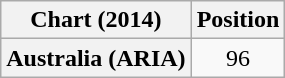<table class="wikitable sortable plainrowheaders" style="text-align:center;">
<tr>
<th scope="col">Chart (2014)</th>
<th scope="col">Position</th>
</tr>
<tr>
<th scope="row">Australia (ARIA)</th>
<td>96</td>
</tr>
</table>
